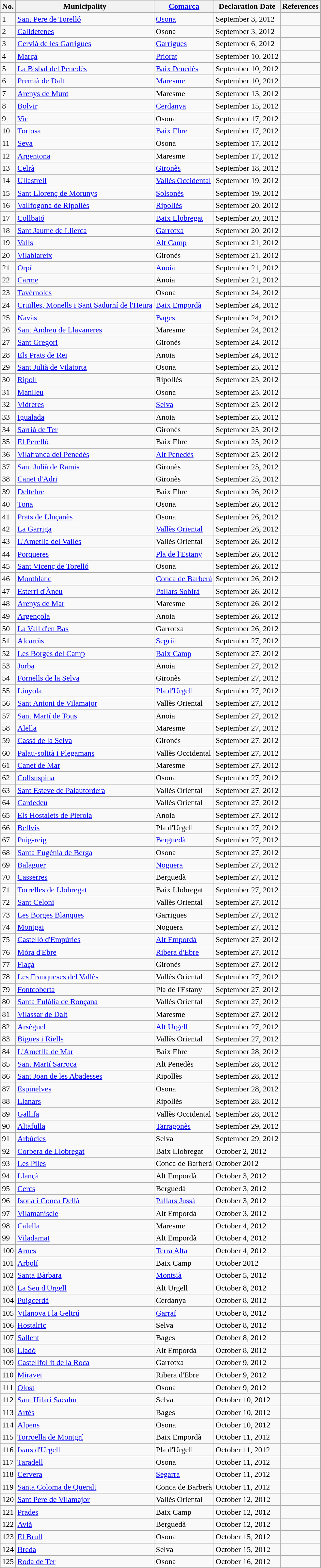<table class="wikitable sortable">
<tr>
<th>No.</th>
<th>Municipality</th>
<th><a href='#'>Comarca</a></th>
<th>Declaration Date</th>
<th>References</th>
</tr>
<tr>
<td>1</td>
<td><a href='#'>Sant Pere de Torelló</a></td>
<td><a href='#'>Osona</a></td>
<td>September 3, 2012</td>
<td></td>
</tr>
<tr>
<td>2</td>
<td><a href='#'>Calldetenes</a></td>
<td>Osona</td>
<td>September 3, 2012</td>
<td></td>
</tr>
<tr>
<td>3</td>
<td><a href='#'>Cervià de les Garrigues</a></td>
<td><a href='#'>Garrigues</a></td>
<td>September 6, 2012</td>
<td></td>
</tr>
<tr>
<td>4</td>
<td><a href='#'>Marçà</a></td>
<td><a href='#'>Priorat</a></td>
<td>September 10, 2012</td>
<td></td>
</tr>
<tr>
<td>5</td>
<td><a href='#'>La Bisbal del Penedès</a></td>
<td><a href='#'>Baix Penedès</a></td>
<td>September 10, 2012</td>
<td></td>
</tr>
<tr>
<td>6</td>
<td><a href='#'>Premià de Dalt</a></td>
<td><a href='#'>Maresme</a></td>
<td>September 10, 2012</td>
<td></td>
</tr>
<tr>
<td>7</td>
<td><a href='#'>Arenys de Munt</a></td>
<td>Maresme</td>
<td>September 13, 2012</td>
<td></td>
</tr>
<tr>
<td>8</td>
<td><a href='#'>Bolvir</a></td>
<td><a href='#'>Cerdanya</a></td>
<td>September 15, 2012</td>
<td></td>
</tr>
<tr>
<td>9</td>
<td><a href='#'>Vic</a></td>
<td>Osona</td>
<td>September 17, 2012</td>
<td></td>
</tr>
<tr>
<td>10</td>
<td><a href='#'>Tortosa</a></td>
<td><a href='#'>Baix Ebre</a></td>
<td>September 17, 2012</td>
<td></td>
</tr>
<tr>
<td>11</td>
<td><a href='#'>Seva</a></td>
<td>Osona</td>
<td>September 17, 2012</td>
<td></td>
</tr>
<tr>
<td>12</td>
<td><a href='#'>Argentona</a></td>
<td>Maresme</td>
<td>September 17, 2012</td>
<td></td>
</tr>
<tr>
<td>13</td>
<td><a href='#'>Celrà</a></td>
<td><a href='#'>Gironès</a></td>
<td>September 18, 2012</td>
<td></td>
</tr>
<tr>
<td>14</td>
<td><a href='#'>Ullastrell</a></td>
<td><a href='#'>Vallès Occidental</a></td>
<td>September 19, 2012</td>
<td></td>
</tr>
<tr>
<td>15</td>
<td><a href='#'>Sant Llorenç de Morunys</a></td>
<td><a href='#'>Solsonès</a></td>
<td>September 19, 2012</td>
<td></td>
</tr>
<tr>
<td>16</td>
<td><a href='#'>Vallfogona de Ripollès</a></td>
<td><a href='#'>Ripollès</a></td>
<td>September 20, 2012</td>
<td></td>
</tr>
<tr>
<td>17</td>
<td><a href='#'>Collbató</a></td>
<td><a href='#'>Baix Llobregat</a></td>
<td>September 20, 2012</td>
<td></td>
</tr>
<tr>
<td>18</td>
<td><a href='#'>Sant Jaume de Llierca</a></td>
<td><a href='#'>Garrotxa</a></td>
<td>September 20, 2012</td>
<td></td>
</tr>
<tr>
<td>19</td>
<td><a href='#'>Valls</a></td>
<td><a href='#'>Alt Camp</a></td>
<td>September 21, 2012</td>
<td></td>
</tr>
<tr>
<td>20</td>
<td><a href='#'>Vilablareix</a></td>
<td>Gironès</td>
<td>September 21, 2012</td>
<td></td>
</tr>
<tr>
<td>21</td>
<td><a href='#'>Orpí</a></td>
<td><a href='#'>Anoia</a></td>
<td>September 21, 2012</td>
<td></td>
</tr>
<tr>
<td>22</td>
<td><a href='#'>Carme</a></td>
<td>Anoia</td>
<td>September 21, 2012</td>
<td></td>
</tr>
<tr>
<td>23</td>
<td><a href='#'>Tavèrnoles</a></td>
<td>Osona</td>
<td>September 24, 2012</td>
<td></td>
</tr>
<tr>
<td>24</td>
<td><a href='#'>Cruïlles, Monells i Sant Sadurní de l'Heura</a></td>
<td><a href='#'>Baix Empordà</a></td>
<td>September 24, 2012</td>
<td></td>
</tr>
<tr>
<td>25</td>
<td><a href='#'>Navàs</a></td>
<td><a href='#'>Bages</a></td>
<td>September 24, 2012</td>
<td></td>
</tr>
<tr>
<td>26</td>
<td><a href='#'>Sant Andreu de Llavaneres</a></td>
<td>Maresme</td>
<td>September 24, 2012</td>
<td></td>
</tr>
<tr>
<td>27</td>
<td><a href='#'>Sant Gregori</a></td>
<td>Gironès</td>
<td>September 24, 2012</td>
<td></td>
</tr>
<tr>
<td>28</td>
<td><a href='#'>Els Prats de Rei</a></td>
<td>Anoia</td>
<td>September 24, 2012</td>
<td></td>
</tr>
<tr>
<td>29</td>
<td><a href='#'>Sant Julià de Vilatorta</a></td>
<td>Osona</td>
<td>September 25, 2012</td>
<td></td>
</tr>
<tr>
<td>30</td>
<td><a href='#'>Ripoll</a></td>
<td>Ripollès</td>
<td>September 25, 2012</td>
<td></td>
</tr>
<tr>
<td>31</td>
<td><a href='#'>Manlleu</a></td>
<td>Osona</td>
<td>September 25, 2012</td>
<td></td>
</tr>
<tr>
<td>32</td>
<td><a href='#'>Vidreres</a></td>
<td><a href='#'>Selva</a></td>
<td>September 25, 2012</td>
<td></td>
</tr>
<tr>
<td>33</td>
<td><a href='#'>Igualada</a></td>
<td>Anoia</td>
<td>September 25, 2012</td>
<td></td>
</tr>
<tr>
<td>34</td>
<td><a href='#'>Sarrià de Ter</a></td>
<td>Gironès</td>
<td>September 25, 2012</td>
<td></td>
</tr>
<tr>
<td>35</td>
<td><a href='#'>El Perelló</a></td>
<td>Baix Ebre</td>
<td>September 25, 2012</td>
<td></td>
</tr>
<tr>
<td>36</td>
<td><a href='#'>Vilafranca del Penedès</a></td>
<td><a href='#'>Alt Penedès</a></td>
<td>September 25, 2012</td>
<td></td>
</tr>
<tr>
<td>37</td>
<td><a href='#'>Sant Julià de Ramis</a></td>
<td>Gironès</td>
<td>September 25, 2012</td>
<td></td>
</tr>
<tr>
<td>38</td>
<td><a href='#'>Canet d'Adri</a></td>
<td>Gironès</td>
<td>September 25, 2012</td>
<td></td>
</tr>
<tr>
<td>39</td>
<td><a href='#'>Deltebre</a></td>
<td>Baix Ebre</td>
<td>September 26, 2012</td>
<td></td>
</tr>
<tr>
<td>40</td>
<td><a href='#'>Tona</a></td>
<td>Osona</td>
<td>September 26, 2012</td>
<td></td>
</tr>
<tr>
<td>41</td>
<td><a href='#'>Prats de Lluçanès</a></td>
<td>Osona</td>
<td>September 26, 2012</td>
<td></td>
</tr>
<tr>
<td>42</td>
<td><a href='#'>La Garriga</a></td>
<td><a href='#'>Vallès Oriental</a></td>
<td>September 26, 2012</td>
<td></td>
</tr>
<tr>
<td>43</td>
<td><a href='#'>L'Ametlla del Vallès</a></td>
<td>Vallès Oriental</td>
<td>September 26, 2012</td>
<td></td>
</tr>
<tr>
<td>44</td>
<td><a href='#'>Porqueres</a></td>
<td><a href='#'>Pla de l'Estany</a></td>
<td>September 26, 2012</td>
<td></td>
</tr>
<tr>
<td>45</td>
<td><a href='#'>Sant Vicenç de Torelló</a></td>
<td>Osona</td>
<td>September 26, 2012</td>
<td></td>
</tr>
<tr>
<td>46</td>
<td><a href='#'>Montblanc</a></td>
<td><a href='#'>Conca de Barberà</a></td>
<td>September 26, 2012</td>
<td></td>
</tr>
<tr>
<td>47</td>
<td><a href='#'>Esterri d'Àneu</a></td>
<td><a href='#'>Pallars Sobirà</a></td>
<td>September 26, 2012</td>
<td></td>
</tr>
<tr>
<td>48</td>
<td><a href='#'>Arenys de Mar</a></td>
<td>Maresme</td>
<td>September 26, 2012</td>
<td></td>
</tr>
<tr>
<td>49</td>
<td><a href='#'>Argençola</a></td>
<td>Anoia</td>
<td>September 26, 2012</td>
<td></td>
</tr>
<tr>
<td>50</td>
<td><a href='#'>La Vall d'en Bas</a></td>
<td>Garrotxa</td>
<td>September 26, 2012</td>
<td></td>
</tr>
<tr>
<td>51</td>
<td><a href='#'>Alcarràs</a></td>
<td><a href='#'>Segrià</a></td>
<td>September 27, 2012</td>
<td></td>
</tr>
<tr>
<td>52</td>
<td><a href='#'>Les Borges del Camp</a></td>
<td><a href='#'>Baix Camp</a></td>
<td>September 27, 2012</td>
<td></td>
</tr>
<tr>
<td>53</td>
<td><a href='#'>Jorba</a></td>
<td>Anoia</td>
<td>September 27, 2012</td>
<td></td>
</tr>
<tr>
<td>54</td>
<td><a href='#'>Fornells de la Selva</a></td>
<td>Gironès</td>
<td>September 27, 2012</td>
<td></td>
</tr>
<tr>
<td>55</td>
<td><a href='#'>Linyola</a></td>
<td><a href='#'>Pla d'Urgell</a></td>
<td>September 27, 2012</td>
<td></td>
</tr>
<tr>
<td>56</td>
<td><a href='#'>Sant Antoni de Vilamajor</a></td>
<td>Vallès Oriental</td>
<td>September 27, 2012</td>
<td></td>
</tr>
<tr>
<td>57</td>
<td><a href='#'>Sant Martí de Tous</a></td>
<td>Anoia</td>
<td>September 27, 2012</td>
<td></td>
</tr>
<tr>
<td>58</td>
<td><a href='#'>Alella</a></td>
<td>Maresme</td>
<td>September 27, 2012</td>
<td></td>
</tr>
<tr>
<td>59</td>
<td><a href='#'>Cassà de la Selva</a></td>
<td>Gironès</td>
<td>September 27, 2012</td>
<td></td>
</tr>
<tr>
<td>60</td>
<td><a href='#'>Palau-solità i Plegamans</a></td>
<td>Vallès Occidental</td>
<td>September 27, 2012</td>
<td></td>
</tr>
<tr>
<td>61</td>
<td><a href='#'>Canet de Mar</a></td>
<td>Maresme</td>
<td>September 27, 2012</td>
<td></td>
</tr>
<tr>
<td>62</td>
<td><a href='#'>Collsuspina</a></td>
<td>Osona</td>
<td>September 27, 2012</td>
<td></td>
</tr>
<tr>
<td>63</td>
<td><a href='#'>Sant Esteve de Palautordera</a></td>
<td>Vallès Oriental</td>
<td>September 27, 2012</td>
<td></td>
</tr>
<tr>
<td>64</td>
<td><a href='#'>Cardedeu</a></td>
<td>Vallès Oriental</td>
<td>September 27, 2012</td>
<td></td>
</tr>
<tr>
<td>65</td>
<td><a href='#'>Els Hostalets de Pierola</a></td>
<td>Anoia</td>
<td>September 27, 2012</td>
<td></td>
</tr>
<tr>
<td>66</td>
<td><a href='#'>Bellvís</a></td>
<td>Pla d'Urgell</td>
<td>September 27, 2012</td>
<td></td>
</tr>
<tr>
<td>67</td>
<td><a href='#'>Puig-reig</a></td>
<td><a href='#'>Berguedà</a></td>
<td>September 27, 2012</td>
<td></td>
</tr>
<tr>
<td>68</td>
<td><a href='#'>Santa Eugènia de Berga</a></td>
<td>Osona</td>
<td>September 27, 2012</td>
<td></td>
</tr>
<tr>
<td>69</td>
<td><a href='#'>Balaguer</a></td>
<td><a href='#'>Noguera</a></td>
<td>September 27, 2012</td>
<td></td>
</tr>
<tr>
<td>70</td>
<td><a href='#'>Casserres</a></td>
<td>Berguedà</td>
<td>September 27, 2012</td>
<td></td>
</tr>
<tr>
<td>71</td>
<td><a href='#'>Torrelles de Llobregat</a></td>
<td>Baix Llobregat</td>
<td>September 27, 2012</td>
<td></td>
</tr>
<tr>
<td>72</td>
<td><a href='#'>Sant Celoni</a></td>
<td>Vallès Oriental</td>
<td>September 27, 2012</td>
<td></td>
</tr>
<tr>
<td>73</td>
<td><a href='#'>Les Borges Blanques</a></td>
<td>Garrigues</td>
<td>September 27, 2012</td>
<td></td>
</tr>
<tr>
<td>74</td>
<td><a href='#'>Montgai</a></td>
<td>Noguera</td>
<td>September 27, 2012</td>
<td></td>
</tr>
<tr>
<td>75</td>
<td><a href='#'>Castelló d'Empúries</a></td>
<td><a href='#'>Alt Empordà</a></td>
<td>September 27, 2012</td>
<td></td>
</tr>
<tr>
<td>76</td>
<td><a href='#'>Móra d'Ebre</a></td>
<td><a href='#'>Ribera d'Ebre</a></td>
<td>September 27, 2012</td>
<td></td>
</tr>
<tr>
<td>77</td>
<td><a href='#'>Flaçà</a></td>
<td>Gironès</td>
<td>September 27, 2012</td>
<td></td>
</tr>
<tr>
<td>78</td>
<td><a href='#'>Les Franqueses del Vallès</a></td>
<td>Vallès Oriental</td>
<td>September 27, 2012</td>
<td></td>
</tr>
<tr>
<td>79</td>
<td><a href='#'>Fontcoberta</a></td>
<td>Pla de l'Estany</td>
<td>September 27, 2012</td>
<td></td>
</tr>
<tr>
<td>80</td>
<td><a href='#'>Santa Eulàlia de Ronçana</a></td>
<td>Vallès Oriental</td>
<td>September 27, 2012</td>
<td></td>
</tr>
<tr>
<td>81</td>
<td><a href='#'>Vilassar de Dalt</a></td>
<td>Maresme</td>
<td>September 27, 2012</td>
<td></td>
</tr>
<tr>
<td>82</td>
<td><a href='#'>Arsèguel</a></td>
<td><a href='#'>Alt Urgell</a></td>
<td>September 27, 2012</td>
<td></td>
</tr>
<tr>
<td>83</td>
<td><a href='#'>Bigues i Riells</a></td>
<td>Vallès Oriental</td>
<td>September 27, 2012</td>
<td></td>
</tr>
<tr>
<td>84</td>
<td><a href='#'>L'Ametlla de Mar</a></td>
<td>Baix Ebre</td>
<td>September 28, 2012</td>
<td></td>
</tr>
<tr>
<td>85</td>
<td><a href='#'>Sant Martí Sarroca</a></td>
<td>Alt Penedès</td>
<td>September 28, 2012</td>
<td></td>
</tr>
<tr>
<td>86</td>
<td><a href='#'>Sant Joan de les Abadesses</a></td>
<td>Ripollès</td>
<td>September 28, 2012</td>
<td></td>
</tr>
<tr>
<td>87</td>
<td><a href='#'>Espinelves</a></td>
<td>Osona</td>
<td>September 28, 2012</td>
<td></td>
</tr>
<tr>
<td>88</td>
<td><a href='#'>Llanars</a></td>
<td>Ripollès</td>
<td>September 28, 2012</td>
<td></td>
</tr>
<tr>
<td>89</td>
<td><a href='#'>Gallifa</a></td>
<td>Vallès Occidental</td>
<td>September 28, 2012</td>
<td></td>
</tr>
<tr>
<td>90</td>
<td><a href='#'>Altafulla</a></td>
<td><a href='#'>Tarragonès</a></td>
<td>September 29, 2012</td>
<td></td>
</tr>
<tr>
<td>91</td>
<td><a href='#'>Arbúcies</a></td>
<td>Selva</td>
<td>September 29, 2012</td>
<td></td>
</tr>
<tr>
<td>92</td>
<td><a href='#'>Corbera de Llobregat</a></td>
<td>Baix Llobregat</td>
<td>October 2, 2012</td>
<td></td>
</tr>
<tr>
<td>93</td>
<td><a href='#'>Les Piles</a></td>
<td>Conca de Barberà</td>
<td>October 2012</td>
<td></td>
</tr>
<tr>
<td>94</td>
<td><a href='#'>Llançà</a></td>
<td>Alt Empordà</td>
<td>October 3, 2012</td>
<td></td>
</tr>
<tr>
<td>95</td>
<td><a href='#'>Cercs</a></td>
<td>Berguedà</td>
<td>October 3, 2012</td>
<td></td>
</tr>
<tr>
<td>96</td>
<td><a href='#'>Isona i Conca Dellà</a></td>
<td><a href='#'>Pallars Jussà</a></td>
<td>October 3, 2012</td>
<td></td>
</tr>
<tr>
<td>97</td>
<td><a href='#'>Vilamaniscle</a></td>
<td>Alt Empordà</td>
<td>October 3, 2012</td>
<td></td>
</tr>
<tr>
<td>98</td>
<td><a href='#'>Calella</a></td>
<td>Maresme</td>
<td>October 4, 2012</td>
<td></td>
</tr>
<tr>
<td>99</td>
<td><a href='#'>Viladamat</a></td>
<td>Alt Empordà</td>
<td>October 4, 2012</td>
<td></td>
</tr>
<tr>
<td>100</td>
<td><a href='#'>Arnes</a></td>
<td><a href='#'>Terra Alta</a></td>
<td>October 4, 2012</td>
<td></td>
</tr>
<tr>
<td>101</td>
<td><a href='#'>Arbolí</a></td>
<td>Baix Camp</td>
<td>October 2012</td>
<td></td>
</tr>
<tr>
<td>102</td>
<td><a href='#'>Santa Bàrbara</a></td>
<td><a href='#'>Montsià</a></td>
<td>October 5, 2012</td>
<td></td>
</tr>
<tr>
<td>103</td>
<td><a href='#'>La Seu d'Urgell</a></td>
<td>Alt Urgell</td>
<td>October 8, 2012</td>
<td></td>
</tr>
<tr>
<td>104</td>
<td><a href='#'>Puigcerdà</a></td>
<td>Cerdanya</td>
<td>October 8, 2012</td>
<td></td>
</tr>
<tr>
<td>105</td>
<td><a href='#'>Vilanova i la Geltrú</a></td>
<td><a href='#'>Garraf</a></td>
<td>October 8, 2012</td>
<td></td>
</tr>
<tr>
<td>106</td>
<td><a href='#'>Hostalric</a></td>
<td>Selva</td>
<td>October 8, 2012</td>
<td></td>
</tr>
<tr>
<td>107</td>
<td><a href='#'>Sallent</a></td>
<td>Bages</td>
<td>October 8, 2012</td>
<td></td>
</tr>
<tr>
<td>108</td>
<td><a href='#'>Lladó</a></td>
<td>Alt Empordà</td>
<td>October 8, 2012</td>
<td></td>
</tr>
<tr>
<td>109</td>
<td><a href='#'>Castellfollit de la Roca</a></td>
<td>Garrotxa</td>
<td>October 9, 2012</td>
<td></td>
</tr>
<tr>
<td>110</td>
<td><a href='#'>Miravet</a></td>
<td>Ribera d'Ebre</td>
<td>October 9, 2012</td>
<td></td>
</tr>
<tr>
<td>111</td>
<td><a href='#'>Olost</a></td>
<td>Osona</td>
<td>October 9, 2012</td>
<td></td>
</tr>
<tr>
<td>112</td>
<td><a href='#'>Sant Hilari Sacalm</a></td>
<td>Selva</td>
<td>October 10, 2012</td>
<td></td>
</tr>
<tr>
<td>113</td>
<td><a href='#'>Artés</a></td>
<td>Bages</td>
<td>October 10, 2012</td>
<td></td>
</tr>
<tr>
<td>114</td>
<td><a href='#'>Alpens</a></td>
<td>Osona</td>
<td>October 10, 2012</td>
<td></td>
</tr>
<tr>
<td>115</td>
<td><a href='#'>Torroella de Montgrí</a></td>
<td>Baix Empordà</td>
<td>October 11, 2012</td>
<td></td>
</tr>
<tr>
<td>116</td>
<td><a href='#'>Ivars d'Urgell</a></td>
<td>Pla d'Urgell</td>
<td>October 11, 2012</td>
<td></td>
</tr>
<tr>
<td>117</td>
<td><a href='#'>Taradell</a></td>
<td>Osona</td>
<td>October 11, 2012</td>
<td></td>
</tr>
<tr>
<td>118</td>
<td><a href='#'>Cervera</a></td>
<td><a href='#'>Segarra</a></td>
<td>October 11, 2012</td>
<td></td>
</tr>
<tr>
<td>119</td>
<td><a href='#'>Santa Coloma de Queralt</a></td>
<td>Conca de Barberà</td>
<td>October 11, 2012</td>
<td></td>
</tr>
<tr>
<td>120</td>
<td><a href='#'>Sant Pere de Vilamajor</a></td>
<td>Vallès Oriental</td>
<td>October 12, 2012</td>
<td></td>
</tr>
<tr>
<td>121</td>
<td><a href='#'>Prades</a></td>
<td>Baix Camp</td>
<td>October 12, 2012</td>
<td></td>
</tr>
<tr>
<td>122</td>
<td><a href='#'>Avià</a></td>
<td>Berguedà</td>
<td>October 12, 2012</td>
<td></td>
</tr>
<tr>
<td>123</td>
<td><a href='#'>El Brull</a></td>
<td>Osona</td>
<td>October 15, 2012</td>
<td></td>
</tr>
<tr>
<td>124</td>
<td><a href='#'>Breda</a></td>
<td>Selva</td>
<td>October 15, 2012</td>
<td></td>
</tr>
<tr>
<td>125</td>
<td><a href='#'>Roda de Ter</a></td>
<td>Osona</td>
<td>October 16, 2012</td>
<td></td>
</tr>
<tr>
</tr>
</table>
